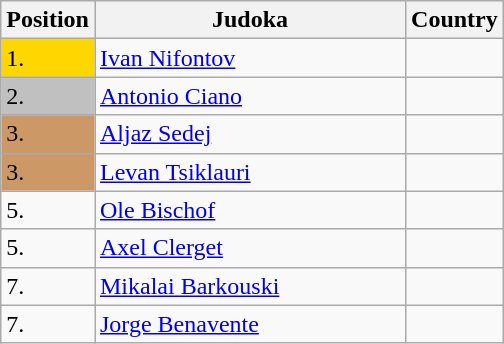<table class=wikitable>
<tr>
<th width=10>Position</th>
<th width=200>Judoka</th>
<th>Country</th>
</tr>
<tr>
<td bgcolor=gold>1.</td>
<td><a href='#'>Ivan Nifontov</a></td>
<td></td>
</tr>
<tr>
<td bgcolor="silver">2.</td>
<td><a href='#'>Antonio Ciano</a></td>
<td></td>
</tr>
<tr>
<td bgcolor="CC9966">3.</td>
<td><a href='#'>Aljaz Sedej</a></td>
<td></td>
</tr>
<tr>
<td bgcolor="CC9966">3.</td>
<td><a href='#'>Levan Tsiklauri</a></td>
<td></td>
</tr>
<tr>
<td>5.</td>
<td><a href='#'>Ole Bischof</a></td>
<td></td>
</tr>
<tr>
<td>5.</td>
<td><a href='#'>Axel Clerget</a></td>
<td></td>
</tr>
<tr>
<td>7.</td>
<td><a href='#'>Mikalai Barkouski</a></td>
<td></td>
</tr>
<tr>
<td>7.</td>
<td><a href='#'>Jorge Benavente</a></td>
<td></td>
</tr>
</table>
